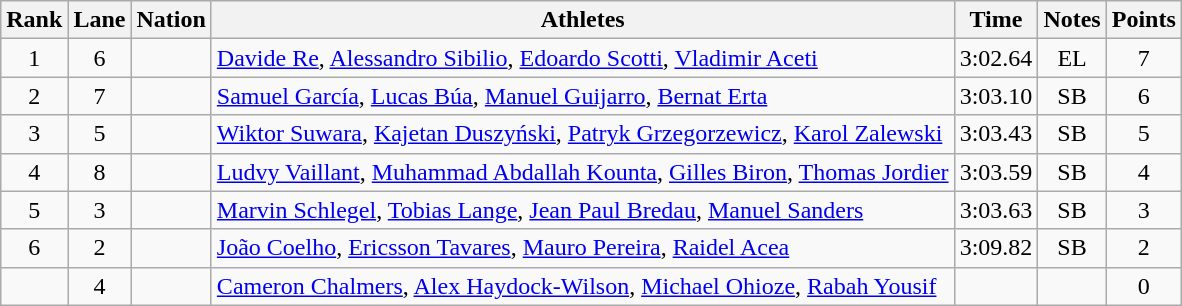<table class="wikitable sortable" style="text-align:center">
<tr>
<th>Rank</th>
<th>Lane</th>
<th>Nation</th>
<th>Athletes</th>
<th>Time</th>
<th>Notes</th>
<th>Points</th>
</tr>
<tr>
<td>1</td>
<td>6</td>
<td align=left></td>
<td align=left><a href='#'>Davide Re</a>, <a href='#'>Alessandro Sibilio</a>, <a href='#'>Edoardo Scotti</a>, <a href='#'>Vladimir Aceti</a></td>
<td>3:02.64</td>
<td>EL</td>
<td>7</td>
</tr>
<tr>
<td>2</td>
<td>7</td>
<td align=left></td>
<td align=left><a href='#'>Samuel García</a>, <a href='#'>Lucas Búa</a>, <a href='#'>Manuel Guijarro</a>, <a href='#'>Bernat Erta</a></td>
<td>3:03.10</td>
<td>SB</td>
<td>6</td>
</tr>
<tr>
<td>3</td>
<td>5</td>
<td align=left></td>
<td align=left><a href='#'>Wiktor Suwara</a>, <a href='#'>Kajetan Duszyński</a>, <a href='#'>Patryk Grzegorzewicz</a>, <a href='#'>Karol Zalewski</a></td>
<td>3:03.43</td>
<td>SB</td>
<td>5</td>
</tr>
<tr>
<td>4</td>
<td>8</td>
<td align=left></td>
<td align=left><a href='#'>Ludvy Vaillant</a>, <a href='#'>Muhammad Abdallah Kounta</a>, <a href='#'>Gilles Biron</a>, <a href='#'>Thomas Jordier</a></td>
<td>3:03.59</td>
<td>SB</td>
<td>4</td>
</tr>
<tr>
<td>5</td>
<td>3</td>
<td align=left></td>
<td align=left><a href='#'>Marvin Schlegel</a>, <a href='#'>Tobias Lange</a>, <a href='#'>Jean Paul Bredau</a>, <a href='#'>Manuel Sanders</a></td>
<td>3:03.63</td>
<td>SB</td>
<td>3</td>
</tr>
<tr>
<td>6</td>
<td>2</td>
<td align=left></td>
<td align=left><a href='#'>João Coelho</a>, <a href='#'>Ericsson Tavares</a>, <a href='#'>Mauro Pereira</a>, <a href='#'>Raidel Acea</a></td>
<td>3:09.82</td>
<td>SB</td>
<td>2</td>
</tr>
<tr>
<td></td>
<td>4</td>
<td align=left></td>
<td align=left><a href='#'>Cameron Chalmers</a>, <a href='#'>Alex Haydock-Wilson</a>, <a href='#'>Michael Ohioze</a>, <a href='#'>Rabah Yousif</a></td>
<td></td>
<td></td>
<td>0</td>
</tr>
</table>
